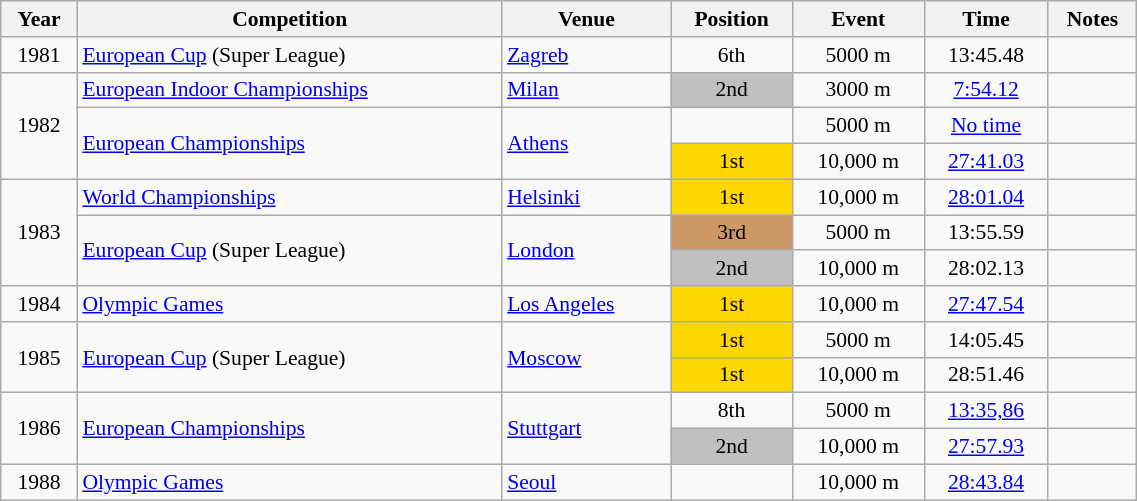<table class="wikitable sortable" width=60% style="font-size:90%; text-align:center;">
<tr>
<th>Year</th>
<th>Competition</th>
<th>Venue</th>
<th>Position</th>
<th>Event</th>
<th>Time</th>
<th>Notes</th>
</tr>
<tr>
<td>1981</td>
<td align=left><a href='#'>European Cup</a> (Super League)</td>
<td align=left> <a href='#'>Zagreb</a></td>
<td>6th</td>
<td>5000 m</td>
<td>13:45.48</td>
<td></td>
</tr>
<tr>
<td rowspan=3>1982</td>
<td align=left><a href='#'>European Indoor Championships</a></td>
<td align=left> <a href='#'>Milan</a></td>
<td bgcolor=silver>2nd</td>
<td>3000 m</td>
<td><a href='#'>7:54.12</a></td>
<td></td>
</tr>
<tr>
<td align=left rowspan=2><a href='#'>European Championships</a></td>
<td align=left rowspan=2> <a href='#'>Athens</a></td>
<td></td>
<td>5000 m</td>
<td><a href='#'>No time</a></td>
<td></td>
</tr>
<tr>
<td bgcolor=gold>1st</td>
<td>10,000 m</td>
<td><a href='#'>27:41.03</a></td>
<td></td>
</tr>
<tr>
<td rowspan=3>1983</td>
<td align=left><a href='#'>World Championships</a></td>
<td align=left> <a href='#'>Helsinki</a></td>
<td bgcolor=gold>1st</td>
<td>10,000 m</td>
<td><a href='#'>28:01.04</a></td>
<td></td>
</tr>
<tr>
<td align=left rowspan=2><a href='#'>European Cup</a> (Super League)</td>
<td align=left rowspan=2> <a href='#'>London</a></td>
<td bgcolor=cc9966>3rd</td>
<td>5000 m</td>
<td>13:55.59</td>
<td></td>
</tr>
<tr>
<td bgcolor=silver>2nd</td>
<td>10,000 m</td>
<td>28:02.13</td>
<td></td>
</tr>
<tr>
<td>1984</td>
<td align=left><a href='#'>Olympic Games</a></td>
<td align=left> <a href='#'>Los Angeles</a></td>
<td bgcolor=gold>1st</td>
<td>10,000 m</td>
<td><a href='#'>27:47.54</a></td>
<td></td>
</tr>
<tr>
<td rowspan=2>1985</td>
<td align=left rowspan=2><a href='#'>European Cup</a> (Super League)</td>
<td align=left rowspan=2> <a href='#'>Moscow</a></td>
<td bgcolor=gold>1st</td>
<td>5000 m</td>
<td>14:05.45</td>
<td></td>
</tr>
<tr>
<td bgcolor=gold>1st</td>
<td>10,000 m</td>
<td>28:51.46</td>
<td></td>
</tr>
<tr>
<td rowspan=2>1986</td>
<td align=left rowspan=2><a href='#'>European Championships</a></td>
<td align=left rowspan=2> <a href='#'>Stuttgart</a></td>
<td>8th</td>
<td>5000 m</td>
<td><a href='#'>13:35,86</a></td>
<td></td>
</tr>
<tr>
<td bgcolor=silver>2nd</td>
<td>10,000 m</td>
<td><a href='#'>27:57.93</a></td>
<td></td>
</tr>
<tr>
<td>1988</td>
<td align=left><a href='#'>Olympic Games</a></td>
<td align=left> <a href='#'>Seoul</a></td>
<td></td>
<td>10,000 m</td>
<td><a href='#'>28:43.84</a></td>
<td></td>
</tr>
</table>
